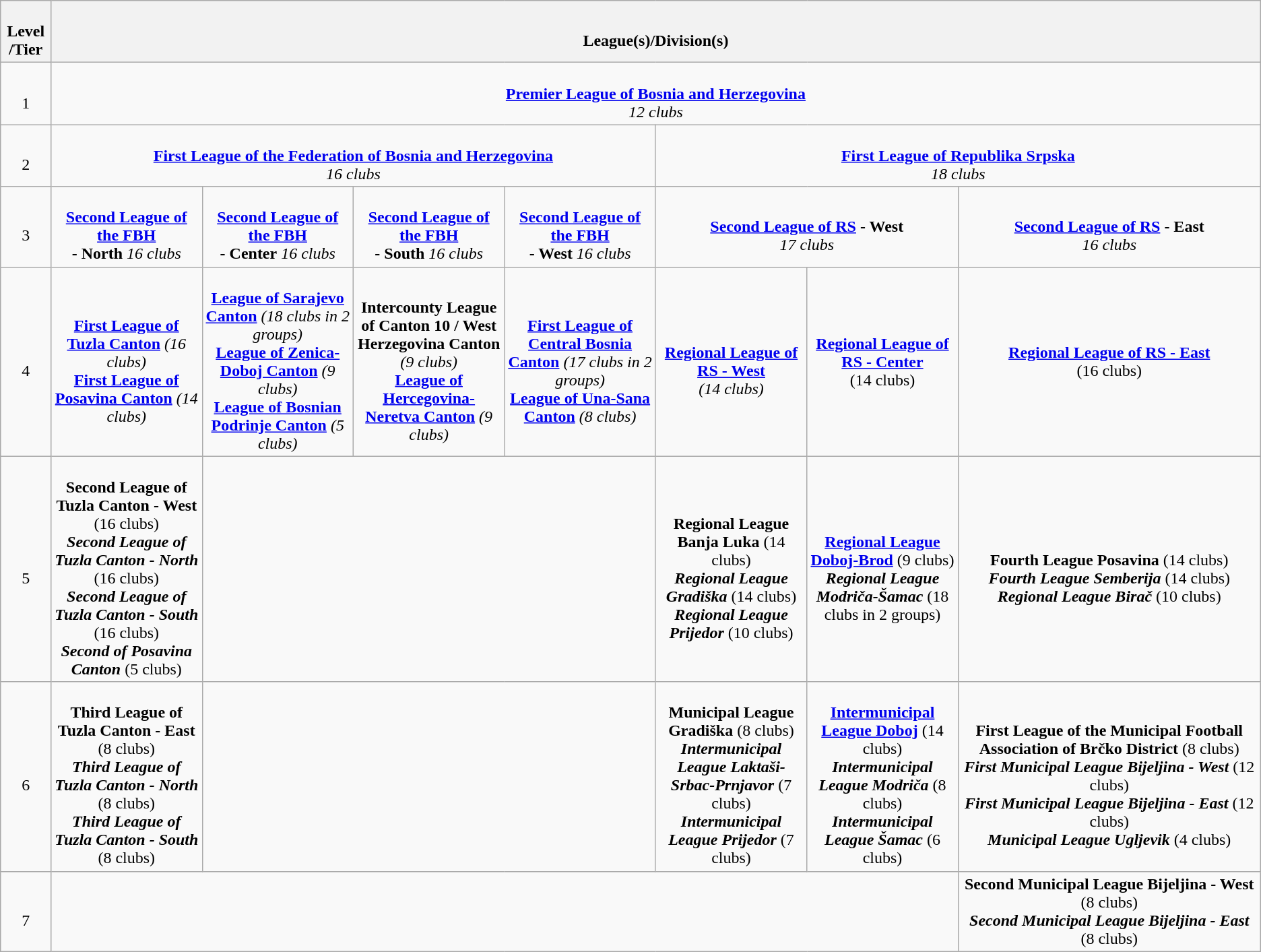<table class="wikitable" style="text-align: center;">
<tr>
<th colspan="1" width="4%"><br>Level<br>
/Tier</th>
<th colspan="7" width="96%"><br>League(s)/Division(s)</th>
</tr>
<tr>
<td colspan="1" width="4%"><br>1</td>
<td colspan="7" width="96%"><br><strong><a href='#'>Premier League of Bosnia and Herzegovina</a></strong><br>
<em>12 clubs</em></td>
</tr>
<tr>
<td colspan="1" width="4%"><br>2</td>
<td colspan="4" width="48%"><br><strong><a href='#'>First League of the Federation of Bosnia and Herzegovina</a></strong><br>
<em>16 clubs</em></td>
<td colspan="3" width="48%"><br><strong><a href='#'>First League of Republika Srpska</a></strong><br>
<em>18 clubs</em></td>
</tr>
<tr>
<td colspan="1" width="4%"><br>3</td>
<td colspan="1" width="12%"><br><strong><a href='#'>Second League of the FBH</a></strong><br> <strong>- North</strong> 
<em>16 clubs</em></td>
<td colspan="1" width="12%"><br><strong><a href='#'>Second League of the FBH</a></strong><br> <strong>- Center</strong>
<em>16 clubs</em></td>
<td colspan="1" width="12%"><br><strong><a href='#'>Second League of the FBH</a></strong><br> <strong>- South</strong>
<em>16 clubs</em></td>
<td colspan="1" width="12%"><br><strong><a href='#'>Second League of the FBH</a></strong><br> <strong>- West</strong>
<em>16 clubs</em></td>
<td colspan="2" width="24%"><br><strong><a href='#'>Second League of RS</a> - West</strong><br>
<em>17 clubs</em></td>
<td colspan="1" width="24%"><br><strong><a href='#'>Second League of RS</a> - East</strong><br>
<em>16 clubs</em></td>
</tr>
<tr>
<td colspan="1" width="4%"><br>4</td>
<td colspan="1" width="12%"><br><strong><a href='#'>First League of Tuzla Canton</a></strong> <em>(16 clubs)</em><br>
<strong><a href='#'>First League of Posavina Canton</a></strong> <em>(14 clubs)</em><br></td>
<td colspan="1" width="12%"><br><strong><a href='#'>League of Sarajevo Canton</a></strong> <em>(18 clubs in 2 groups)</em><br>
<strong><a href='#'>League of Zenica-Doboj Canton</a></strong> <em>(9 clubs)</em><br>
<strong><a href='#'>League of Bosnian Podrinje Canton</a></strong> <em>(5 clubs)</em><br></td>
<td colspan="1" width="12%"><br><strong>Intercounty League of Canton 10 / West Herzegovina Canton</strong> <em>(9 clubs)</em><br>
<strong><a href='#'>League of Hercegovina-Neretva Canton</a></strong> <em>(9 clubs)</em><br></td>
<td colspan="1" width="12%"><br><strong><a href='#'>First League of Central Bosnia Canton</a></strong> <em>(17 clubs in 2 groups)</em><br>
<strong><a href='#'>League of Una-Sana Canton</a></strong> <em>(8 clubs)</em><br></td>
<td colspan="1" width="12%"><br><strong><a href='#'>Regional League of RS - West</a></strong><br> <em>(14 clubs)</td>
<td colspan="1" width="12%"><strong><a href='#'>Regional League of RS - Center</a></strong><br> (14 clubs)</td>
<td colspan="1"><strong><a href='#'>Regional League of RS - East</a></strong><br> </em>(16 clubs)<em><br></td>
</tr>
<tr>
<td colspan="1" width="4%"><br>5</td>
<td colspan="1" width="12%"><br><strong>Second League of Tuzla Canton - West</strong> </em>(16 clubs)<em><br>
<strong>Second League of Tuzla Canton - North</strong> </em>(16 clubs)<em><br>
<strong>Second League of Tuzla Canton - South</strong> </em>(16 clubs)<em><br>
<strong>Second of Posavina Canton</strong> </em>(5 clubs)<em></td>
<td colspan="3" width="12%"></td>
<td colspan="1" width="12%"><br><strong>Regional League Banja Luka</strong> </em>(14 clubs)<em><br>
<strong>Regional League Gradiška</strong> </em>(14 clubs)<em><br>
<strong>Regional League Prijedor</strong> </em>(10 clubs)<em></td>
<td colspan="1" width="12%"><br><strong><a href='#'>Regional League Doboj-Brod</a></strong> </em>(9 clubs)<em>
<strong>Regional League Modriča-Šamac</strong> </em>(18 clubs in 2 groups)<em></td>
<td colspan="1" width="12%"><br><strong>Fourth League Posavina</strong> </em>(14 clubs)<em><br>
<strong>Fourth League Semberija</strong> </em>(14 clubs)<em><br>
<strong>Regional League Birač</strong> </em>(10 clubs)<em></td>
</tr>
<tr>
<td colspan="1" width="4%"><br>6</td>
<td colspan="1" width="6%"><br><strong>Third League of Tuzla Canton - East</strong> </em>(8 clubs)<em><br>
<strong>Third League of Tuzla Canton - North</strong> </em>(8 clubs)<em><br>
<strong>Third League of Tuzla Canton - South</strong> </em>(8 clubs)<em><br></td>
<td colspan="3" width="24%"></td>
<td colspan="1" width="12%"><br><strong>Municipal League Gradiška</strong> </em>(8 clubs)<em><br>
<strong>Intermunicipal League Laktaši-Srbac-Prnjavor</strong> </em>(7 clubs)<em><br>
<strong>Intermunicipal League Prijedor</strong> </em>(7 clubs)<em></td>
<td colspan="1" width="12%"><br><strong><a href='#'>Intermunicipal League Doboj</a></strong> </em>(14 clubs)<em><br><strong>Intermunicipal League Modriča</strong> </em>(8 clubs)<em><br>
<strong>Intermunicipal League Šamac</strong> </em>(6 clubs)<em></td>
<td colspan="1" width="12%"><br><strong>First League of the Municipal Football Association of Brčko District</strong> </em>(8 clubs)<em><br><strong>First Municipal League Bijeljina - West</strong> </em>(12 clubs)<em><br>
<strong>First Municipal League Bijeljina - East</strong> </em>(12 clubs)<em><br>
<strong>Municipal League Ugljevik</strong> </em>(4 clubs)<em></td>
</tr>
<tr>
<td colspan="1" width="4%"><br>7</td>
<td colspan="6" width="12%"><br></td>
<td><strong>Second Municipal League Bijeljina - West</strong> </em>(8 clubs)<em><br><strong>Second Municipal League Bijeljina - East</strong> </em>(8 clubs)<em></td>
</tr>
</table>
